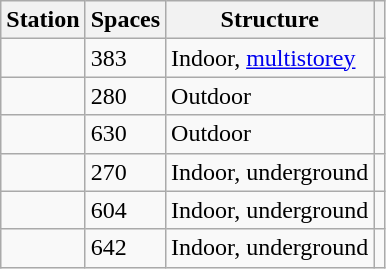<table class="wikitable sortable">
<tr>
<th>Station</th>
<th>Spaces</th>
<th class="unsortable">Structure</th>
<th class="unsortable"></th>
</tr>
<tr>
<td></td>
<td>383</td>
<td>Indoor, <a href='#'>multistorey</a></td>
<td></td>
</tr>
<tr>
<td></td>
<td>280</td>
<td>Outdoor</td>
<td></td>
</tr>
<tr>
<td></td>
<td>630</td>
<td>Outdoor</td>
<td></td>
</tr>
<tr>
<td></td>
<td>270</td>
<td>Indoor, underground</td>
<td></td>
</tr>
<tr>
<td></td>
<td>604</td>
<td>Indoor, underground</td>
<td></td>
</tr>
<tr>
<td></td>
<td>642</td>
<td>Indoor, underground</td>
<td></td>
</tr>
</table>
